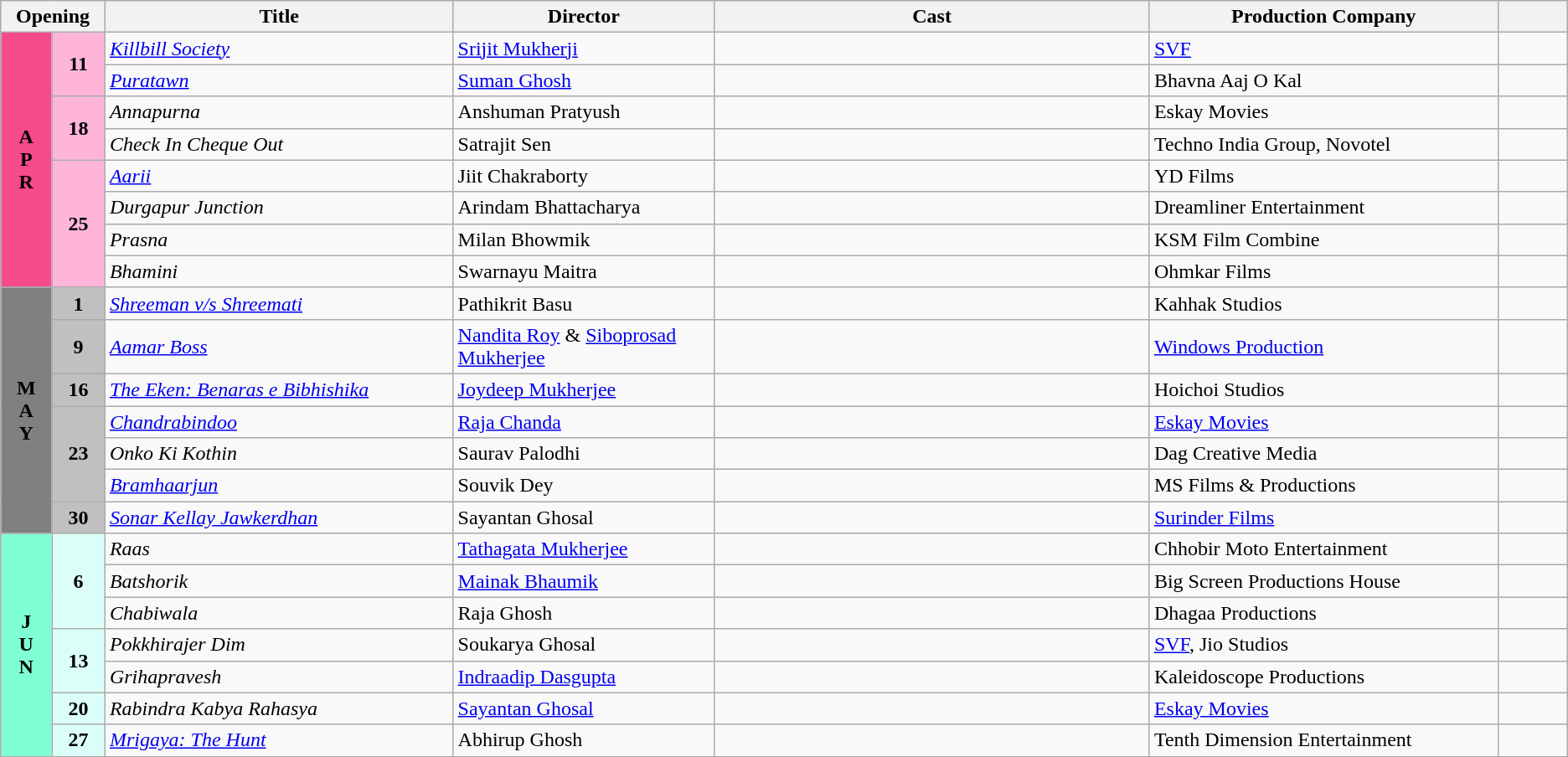<table class="wikitable sortable">
<tr>
<th colspan="2" style="width:6%;"><strong>Opening</strong></th>
<th style="width:20%;">Title</th>
<th style="width:15%;">Director</th>
<th style="width:25%;">Cast</th>
<th style="width:20%;">Production Company</th>
<th style="width:4%;"><strong></strong></th>
</tr>
<tr>
<th rowspan="8" style="text-align:center; background:#f64a8a;"><strong>A<br>P<br>R</strong></th>
<td rowspan="2" style="text-align:center;background:#ffb5da;"><strong>11</strong></td>
<td><em><a href='#'>Killbill Society</a></em></td>
<td><a href='#'>Srijit Mukherji</a></td>
<td></td>
<td><a href='#'>SVF</a></td>
<td></td>
</tr>
<tr>
<td><em><a href='#'>Puratawn</a></em></td>
<td><a href='#'>Suman Ghosh</a></td>
<td></td>
<td>Bhavna Aaj O Kal</td>
<td></td>
</tr>
<tr>
<td rowspan="2" style="text-align:center;background:#ffb5da;"><strong>18</strong></td>
<td><em>Annapurna</em></td>
<td>Anshuman Pratyush</td>
<td></td>
<td>Eskay Movies</td>
<td></td>
</tr>
<tr>
<td><em>Check In Cheque Out</em></td>
<td>Satrajit Sen</td>
<td></td>
<td>Techno India Group, Novotel</td>
<td></td>
</tr>
<tr>
<td rowspan="4" style="text-align:center;background:#ffb5da;"><strong>25</strong></td>
<td><em><a href='#'>Aarii</a></em></td>
<td>Jiit Chakraborty</td>
<td></td>
<td>YD Films</td>
<td></td>
</tr>
<tr>
<td><em>Durgapur Junction</em></td>
<td>Arindam Bhattacharya</td>
<td></td>
<td>Dreamliner Entertainment</td>
<td></td>
</tr>
<tr>
<td><em>Prasna</em></td>
<td>Milan Bhowmik</td>
<td></td>
<td>KSM Film Combine</td>
<td></td>
</tr>
<tr>
<td><em>Bhamini</em></td>
<td>Swarnayu Maitra</td>
<td></td>
<td>Ohmkar Films</td>
<td></td>
</tr>
<tr>
<th rowspan="7" style="text-align:center; background:#808080; textcolor:#000;"><strong>M<br>A<br>Y</strong></th>
<td rowspan="1"  style="text-align:center;background:#C0C0C0;"><strong>1</strong></td>
<td><em><a href='#'>Shreeman v/s Shreemati</a></em></td>
<td>Pathikrit Basu</td>
<td></td>
<td>Kahhak Studios</td>
<td></td>
</tr>
<tr>
<td rowspan="1" style="text-align:center;background:#C0C0C0;"><strong>9</strong></td>
<td><em><a href='#'>Aamar Boss</a></em></td>
<td><a href='#'>Nandita Roy</a> & <a href='#'>Siboprosad Mukherjee</a></td>
<td></td>
<td><a href='#'>Windows Production</a></td>
<td></td>
</tr>
<tr>
<td rowspan="1" style="text-align:center;background:#C0C0C0;"><strong>16</strong></td>
<td><a href='#'><em>The Eken: Benaras e Bibhishika</em></a></td>
<td><a href='#'>Joydeep Mukherjee</a></td>
<td></td>
<td>Hoichoi Studios</td>
<td></td>
</tr>
<tr>
<td rowspan="3" style="text-align:center;background:#C0C0C0;"><strong>23</strong></td>
<td><em><a href='#'>Chandrabindoo</a></em></td>
<td><a href='#'>Raja Chanda</a></td>
<td></td>
<td><a href='#'>Eskay Movies</a></td>
<td></td>
</tr>
<tr>
<td><em>Onko Ki Kothin</em></td>
<td>Saurav Palodhi</td>
<td></td>
<td>Dag Creative Media</td>
<td></td>
</tr>
<tr>
<td><em><a href='#'>Bramhaarjun</a></em></td>
<td>Souvik Dey</td>
<td></td>
<td>MS Films & Productions</td>
<td></td>
</tr>
<tr>
<td rowspan="1"  style="text-align:center;background:#C0C0C0;"><strong>30</strong></td>
<td><em><a href='#'>Sonar Kellay Jawkerdhan</a></em></td>
<td>Sayantan Ghosal</td>
<td></td>
<td><a href='#'>Surinder Films</a></td>
<td></td>
</tr>
<tr>
<td rowspan="7" style="text-align:center; background:#7FFFD4; textcolor:#000;"><strong>J<br>U<br>N</strong></td>
<td rowspan="3" style="text-align:center; background:#dbfff8; textcolor:#000;"><strong>6</strong></td>
<td><em>Raas</em></td>
<td><a href='#'>Tathagata Mukherjee</a></td>
<td></td>
<td>Chhobir Moto Entertainment</td>
<td></td>
</tr>
<tr>
<td><em>Batshorik</em></td>
<td><a href='#'>Mainak Bhaumik</a></td>
<td></td>
<td>Big Screen Productions House</td>
<td></td>
</tr>
<tr>
<td><em>Chabiwala</em></td>
<td>Raja Ghosh</td>
<td></td>
<td>Dhagaa Productions</td>
<td></td>
</tr>
<tr>
<td rowspan="2" style="text-align:center; background:#dbfff8; textcolor:#000;"><strong>13</strong></td>
<td><em>Pokkhirajer Dim</em></td>
<td>Soukarya Ghosal</td>
<td></td>
<td><a href='#'>SVF</a>, Jio Studios</td>
<td></td>
</tr>
<tr>
<td><em>Grihapravesh</em></td>
<td><a href='#'>Indraadip Dasgupta</a></td>
<td></td>
<td>Kaleidoscope Productions</td>
<td></td>
</tr>
<tr>
<td rowspan="1" style="text-align:center; background:#dbfff8; textcolor:#000;"><strong>20</strong></td>
<td><em>Rabindra Kabya Rahasya</em></td>
<td><a href='#'>Sayantan Ghosal</a></td>
<td></td>
<td><a href='#'>Eskay Movies</a></td>
<td></td>
</tr>
<tr>
<td rowspan="1" style="text-align:center; background:#dbfff8; textcolor:#000;"><strong>27</strong></td>
<td><em><a href='#'>Mrigaya: The Hunt</a></em></td>
<td>Abhirup Ghosh</td>
<td></td>
<td>Tenth Dimension Entertainment</td>
<td></td>
</tr>
<tr>
</tr>
</table>
